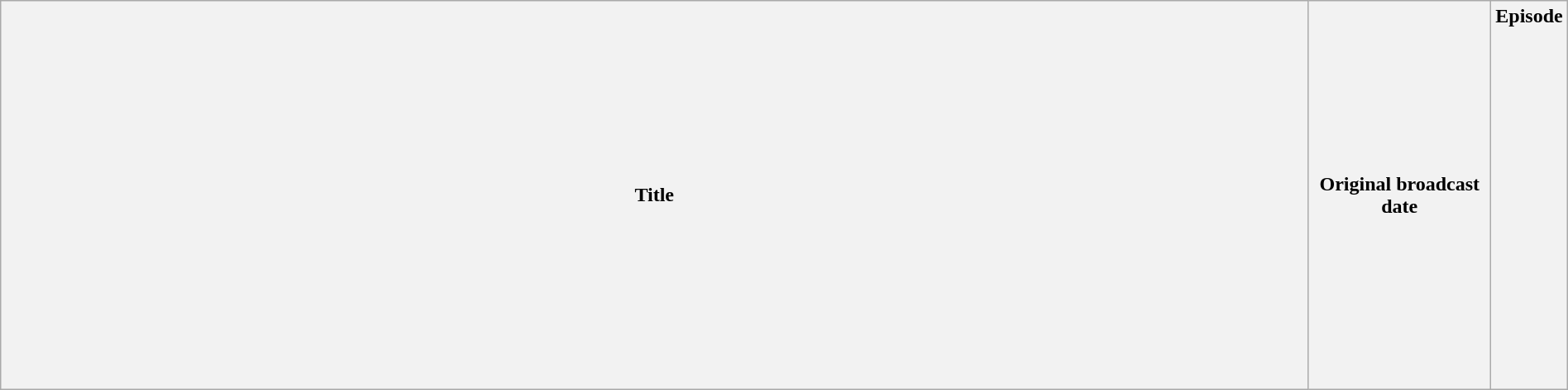<table class="wikitable plainrowheaders" style="width:100%; margin:auto;">
<tr>
<th>Title</th>
<th width="140">Original broadcast date</th>
<th width="40">Episode<br><br><br><br><br><br><br><br><br><br><br><br><br><br><br><br><br></th>
</tr>
</table>
